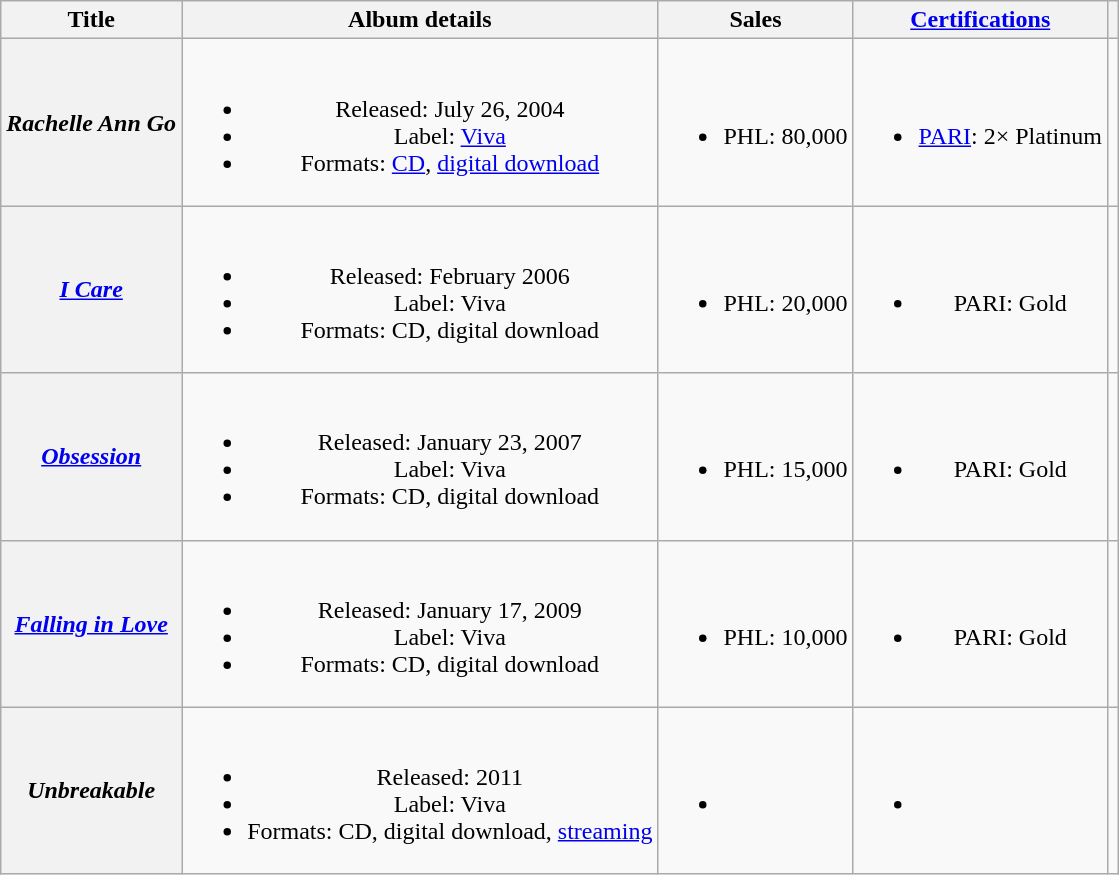<table class="wikitable plainrowheaders" style="text-align:center;">
<tr>
<th scope="col">Title</th>
<th scope="col">Album details</th>
<th scope="col">Sales</th>
<th scope="col"><a href='#'>Certifications</a></th>
<th scope="col"></th>
</tr>
<tr>
<th scope="row"><em>Rachelle Ann Go</em></th>
<td><br><ul><li>Released: July 26, 2004</li><li>Label: <a href='#'>Viva</a></li><li>Formats: <a href='#'>CD</a>, <a href='#'>digital download</a></li></ul></td>
<td><br><ul><li>PHL: 80,000</li></ul></td>
<td><br><ul><li><a href='#'>PARI</a>: 2× Platinum</li></ul></td>
<td></td>
</tr>
<tr>
<th scope="row"><em><a href='#'>I Care</a></em></th>
<td><br><ul><li>Released: February 2006</li><li>Label: Viva</li><li>Formats: CD, digital download</li></ul></td>
<td><br><ul><li>PHL: 20,000</li></ul></td>
<td><br><ul><li>PARI: Gold</li></ul></td>
<td></td>
</tr>
<tr>
<th scope="row"><em><a href='#'>Obsession</a></em></th>
<td><br><ul><li>Released: January 23, 2007</li><li>Label: Viva</li><li>Formats: CD, digital download</li></ul></td>
<td><br><ul><li>PHL: 15,000</li></ul></td>
<td><br><ul><li>PARI: Gold</li></ul></td>
<td></td>
</tr>
<tr>
<th scope="row"><em><a href='#'>Falling in Love</a></em></th>
<td><br><ul><li>Released: January 17, 2009</li><li>Label: Viva</li><li>Formats: CD, digital download</li></ul></td>
<td><br><ul><li>PHL: 10,000</li></ul></td>
<td><br><ul><li>PARI: Gold</li></ul></td>
<td></td>
</tr>
<tr>
<th scope="row"><em>Unbreakable</em></th>
<td><br><ul><li>Released: 2011</li><li>Label: Viva</li><li>Formats: CD, digital download, <a href='#'>streaming</a></li></ul></td>
<td><br><ul><li></li></ul></td>
<td><br><ul><li></li></ul></td>
<td></td>
</tr>
</table>
